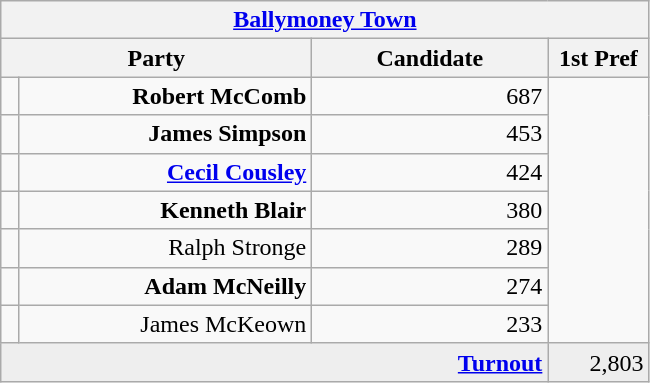<table class="wikitable">
<tr>
<th colspan="4" align="center"><a href='#'>Ballymoney Town</a></th>
</tr>
<tr>
<th colspan="2" align="center" width=200>Party</th>
<th width=150>Candidate</th>
<th width=60>1st Pref</th>
</tr>
<tr>
<td></td>
<td align="right"><strong>Robert McComb</strong></td>
<td align="right">687</td>
</tr>
<tr>
<td></td>
<td align="right"><strong>James Simpson</strong></td>
<td align="right">453</td>
</tr>
<tr>
<td></td>
<td align="right"><strong><a href='#'>Cecil Cousley</a></strong></td>
<td align="right">424</td>
</tr>
<tr>
<td></td>
<td align="right"><strong>Kenneth Blair</strong></td>
<td align="right">380</td>
</tr>
<tr>
<td></td>
<td align="right">Ralph Stronge</td>
<td align="right">289</td>
</tr>
<tr>
<td></td>
<td align="right"><strong>Adam McNeilly</strong></td>
<td align="right">274</td>
</tr>
<tr>
<td></td>
<td align="right">James McKeown</td>
<td align="right">233</td>
</tr>
<tr bgcolor="EEEEEE">
<td colspan=3 align="right"><strong><a href='#'>Turnout</a></strong></td>
<td align="right">2,803</td>
</tr>
</table>
